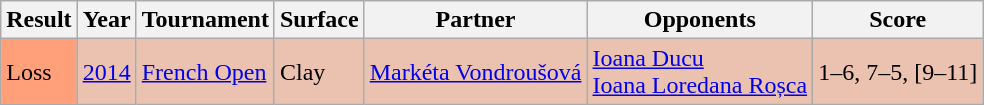<table class="sortable wikitable">
<tr>
<th>Result</th>
<th>Year</th>
<th>Tournament</th>
<th>Surface</th>
<th>Partner</th>
<th>Opponents</th>
<th>Score</th>
</tr>
<tr style="background:#ebc2af;">
<td style="background:#ffa07a;">Loss</td>
<td><a href='#'>2014</a></td>
<td><a href='#'>French Open</a></td>
<td>Clay</td>
<td> <a href='#'>Markéta Vondroušová</a></td>
<td> <a href='#'>Ioana Ducu</a> <br>  <a href='#'>Ioana Loredana Roșca</a></td>
<td>1–6, 7–5, [9–11]</td>
</tr>
</table>
